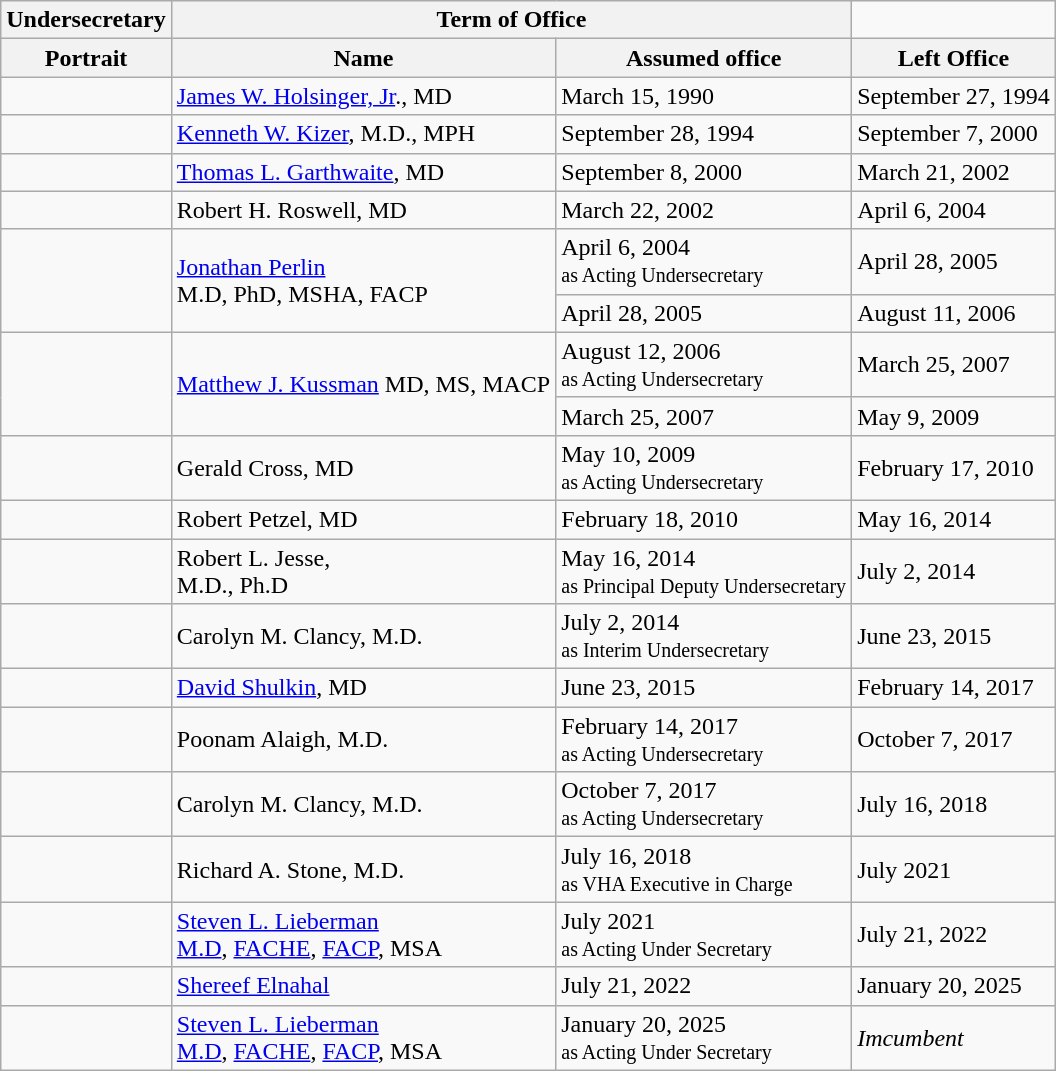<table class="wikitable">
<tr>
<th>Undersecretary</th>
<th colspan="2">Term of Office</th>
<td></td>
</tr>
<tr>
<th>Portrait</th>
<th>Name</th>
<th>Assumed office</th>
<th>Left Office</th>
</tr>
<tr>
<td></td>
<td><a href='#'>James W. Holsinger, Jr</a>., MD</td>
<td>March 15, 1990</td>
<td>September 27, 1994</td>
</tr>
<tr>
<td></td>
<td><a href='#'>Kenneth W. Kizer</a>, M.D., MPH</td>
<td>September 28, 1994</td>
<td>September 7, 2000</td>
</tr>
<tr>
<td></td>
<td><a href='#'>Thomas L. Garthwaite</a>, MD</td>
<td>September 8, 2000</td>
<td>March 21, 2002</td>
</tr>
<tr>
<td></td>
<td>Robert H. Roswell, MD</td>
<td>March 22, 2002</td>
<td>April 6, 2004</td>
</tr>
<tr>
<td rowspan="2"></td>
<td rowspan="2"><a href='#'>Jonathan Perlin</a><br>M.D, PhD, MSHA, FACP</td>
<td>April 6, 2004<br><small>as Acting Undersecretary</small></td>
<td>April 28, 2005</td>
</tr>
<tr>
<td>April 28, 2005</td>
<td>August 11, 2006</td>
</tr>
<tr>
<td rowspan="2"></td>
<td rowspan="2"><a href='#'>Matthew J. Kussman</a> MD, MS, MACP</td>
<td>August 12, 2006<br><small>as Acting Undersecretary</small></td>
<td>March 25, 2007</td>
</tr>
<tr>
<td>March 25, 2007</td>
<td>May 9, 2009</td>
</tr>
<tr>
<td></td>
<td>Gerald Cross, MD</td>
<td>May 10, 2009<br><small>as Acting Undersecretary</small></td>
<td>February 17, 2010</td>
</tr>
<tr>
<td></td>
<td>Robert Petzel, MD</td>
<td>February 18, 2010</td>
<td>May 16, 2014</td>
</tr>
<tr>
<td></td>
<td>Robert L. Jesse,<br>M.D., Ph.D</td>
<td>May 16, 2014<br><small>as Principal Deputy Undersecretary</small></td>
<td>July 2, 2014</td>
</tr>
<tr>
<td></td>
<td>Carolyn M. Clancy, M.D.</td>
<td>July 2, 2014<br><small>as Interim Undersecretary</small></td>
<td>June 23, 2015</td>
</tr>
<tr>
<td></td>
<td><a href='#'>David Shulkin</a>, MD</td>
<td>June 23, 2015</td>
<td>February 14, 2017</td>
</tr>
<tr>
<td></td>
<td>Poonam Alaigh, M.D.</td>
<td>February 14, 2017<br><small>as Acting Undersecretary</small></td>
<td>October 7, 2017</td>
</tr>
<tr>
<td></td>
<td>Carolyn M. Clancy, M.D.</td>
<td>October 7, 2017<br><small>as Acting Undersecretary</small></td>
<td>July 16, 2018</td>
</tr>
<tr>
<td></td>
<td>Richard A. Stone, M.D.</td>
<td>July 16, 2018<br><small>as VHA Executive in Charge</small></td>
<td>July 2021</td>
</tr>
<tr>
<td></td>
<td><a href='#'>Steven L. Lieberman</a><br><a href='#'>M.D</a>, <a href='#'>FACHE</a>, <a href='#'>FACP</a>, MSA</td>
<td>July 2021<br><small>as Acting Under Secretary</small></td>
<td>July 21, 2022</td>
</tr>
<tr>
<td></td>
<td><a href='#'>Shereef Elnahal</a></td>
<td>July 21, 2022</td>
<td>January 20, 2025</td>
</tr>
<tr>
<td></td>
<td><a href='#'>Steven L. Lieberman</a><br><a href='#'>M.D</a>, <a href='#'>FACHE</a>, <a href='#'>FACP</a>, MSA</td>
<td>January 20, 2025<br><small>as Acting Under Secretary</small></td>
<td><em>Imcumbent</em></td>
</tr>
</table>
